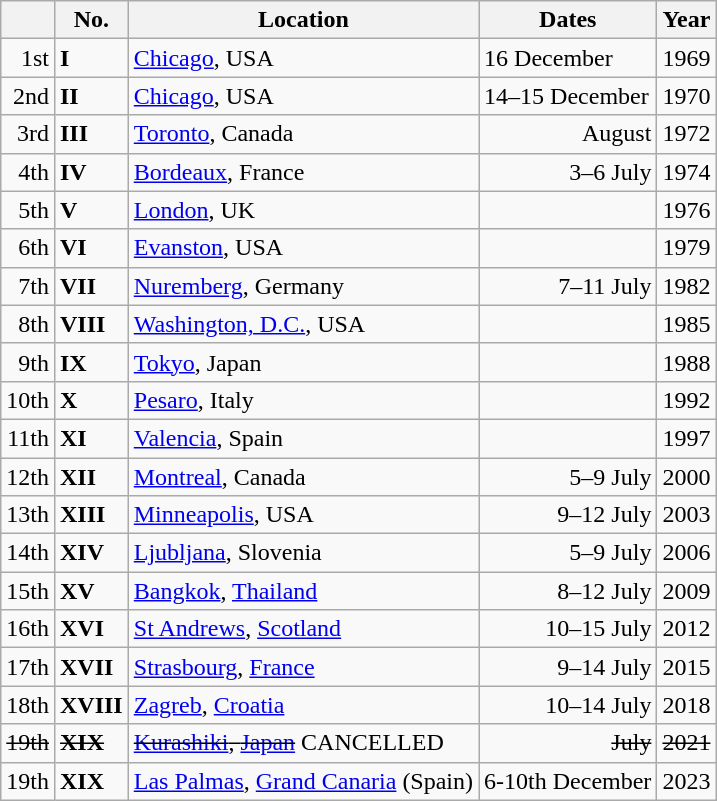<table class="wikitable">
<tr>
<th></th>
<th>No.</th>
<th>Location</th>
<th>Dates</th>
<th>Year</th>
</tr>
<tr>
<td align="right">1st</td>
<td><strong>I</strong></td>
<td><a href='#'>Chicago</a>, USA</td>
<td>16 December</td>
<td>1969</td>
</tr>
<tr>
<td align="right">2nd</td>
<td><strong>II</strong></td>
<td><a href='#'>Chicago</a>, USA</td>
<td>14–15 December</td>
<td>1970</td>
</tr>
<tr>
<td align="right">3rd</td>
<td><strong>III</strong></td>
<td><a href='#'>Toronto</a>, Canada</td>
<td align="right">August</td>
<td>1972</td>
</tr>
<tr>
<td align="right">4th</td>
<td><strong>IV</strong></td>
<td><a href='#'>Bordeaux</a>, France</td>
<td align="right">3–6 July</td>
<td>1974</td>
</tr>
<tr>
<td align="right">5th</td>
<td><strong>V</strong></td>
<td><a href='#'>London</a>, UK</td>
<td></td>
<td>1976</td>
</tr>
<tr>
<td align="right">6th</td>
<td><strong>VI</strong></td>
<td><a href='#'>Evanston</a>, USA</td>
<td></td>
<td>1979</td>
</tr>
<tr>
<td align="right">7th</td>
<td><strong>VII</strong></td>
<td><a href='#'>Nuremberg</a>, Germany</td>
<td align="right">7–11 July</td>
<td>1982</td>
</tr>
<tr>
<td align="right">8th</td>
<td><strong>VIII</strong></td>
<td><a href='#'>Washington, D.C.</a>, USA</td>
<td></td>
<td>1985</td>
</tr>
<tr>
<td align="right">9th</td>
<td><strong>IX</strong></td>
<td><a href='#'>Tokyo</a>, Japan</td>
<td></td>
<td>1988</td>
</tr>
<tr>
<td align="right">10th</td>
<td><strong>X</strong></td>
<td><a href='#'>Pesaro</a>, Italy</td>
<td></td>
<td>1992</td>
</tr>
<tr>
<td align="right">11th</td>
<td><strong>XI</strong></td>
<td><a href='#'>Valencia</a>, Spain</td>
<td></td>
<td>1997</td>
</tr>
<tr>
<td align="right">12th</td>
<td><strong>XII</strong></td>
<td><a href='#'>Montreal</a>, Canada</td>
<td align="right">5–9 July</td>
<td>2000</td>
</tr>
<tr>
<td align="right">13th</td>
<td><strong>XIII</strong></td>
<td><a href='#'>Minneapolis</a>, USA</td>
<td align="right">9–12 July</td>
<td>2003</td>
</tr>
<tr>
<td align="right">14th</td>
<td><strong>XIV</strong></td>
<td><a href='#'>Ljubljana</a>, Slovenia</td>
<td align="right">5–9 July</td>
<td>2006</td>
</tr>
<tr>
<td align="right">15th</td>
<td><strong>XV</strong></td>
<td><a href='#'>Bangkok</a>, <a href='#'>Thailand</a></td>
<td align="right">8–12 July</td>
<td>2009</td>
</tr>
<tr>
<td align="right">16th</td>
<td><strong>XVI</strong></td>
<td><a href='#'>St Andrews</a>, <a href='#'>Scotland</a></td>
<td align="right">10–15 July</td>
<td>2012</td>
</tr>
<tr>
<td align="right">17th</td>
<td><strong>XVII</strong></td>
<td><a href='#'>Strasbourg</a>, <a href='#'>France</a></td>
<td align="right">9–14 July</td>
<td>2015</td>
</tr>
<tr>
<td align="right">18th</td>
<td><strong>XVIII</strong></td>
<td><a href='#'>Zagreb</a>, <a href='#'>Croatia</a></td>
<td align="right">10–14 July</td>
<td>2018</td>
</tr>
<tr>
<td align="right"><s>19th</s></td>
<td><strong><s>XIX</s></strong></td>
<td><s><a href='#'>Kurashiki</a>, <a href='#'>Japan</a></s> CANCELLED</td>
<td align="right"><s>July</s></td>
<td><s>2021</s></td>
</tr>
<tr>
<td align="right">19th</td>
<td><strong>XIX</strong></td>
<td><a href='#'>Las Palmas</a>, <a href='#'>Grand Canaria</a> (Spain)</td>
<td align="right">6-10th December</td>
<td>2023</td>
</tr>
</table>
